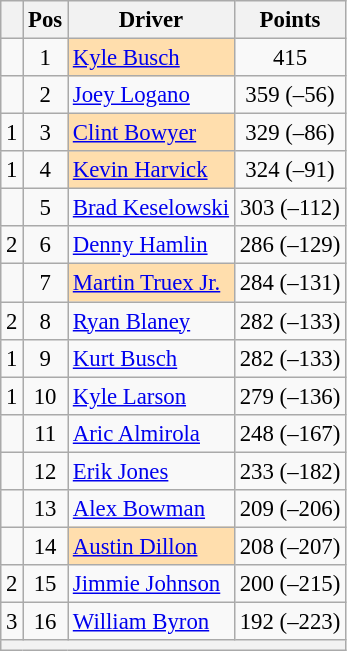<table class="wikitable" style="font-size: 95%">
<tr>
<th></th>
<th>Pos</th>
<th>Driver</th>
<th>Points</th>
</tr>
<tr>
<td align="left"></td>
<td style="text-align:center;">1</td>
<td style="background:#FFDEAD;"><a href='#'>Kyle Busch</a></td>
<td style="text-align:center;">415</td>
</tr>
<tr>
<td align="left"></td>
<td style="text-align:center;">2</td>
<td><a href='#'>Joey Logano</a></td>
<td style="text-align:center;">359 (–56)</td>
</tr>
<tr>
<td align="left"> 1</td>
<td style="text-align:center;">3</td>
<td style="background:#FFDEAD;"><a href='#'>Clint Bowyer</a></td>
<td style="text-align:center;">329 (–86)</td>
</tr>
<tr>
<td align="left"> 1</td>
<td style="text-align:center;">4</td>
<td style="background:#FFDEAD;"><a href='#'>Kevin Harvick</a></td>
<td style="text-align:center;">324 (–91)</td>
</tr>
<tr>
<td align="left"></td>
<td style="text-align:center;">5</td>
<td><a href='#'>Brad Keselowski</a></td>
<td style="text-align:center;">303 (–112)</td>
</tr>
<tr>
<td align="left"> 2</td>
<td style="text-align:center;">6</td>
<td><a href='#'>Denny Hamlin</a></td>
<td style="text-align:center;">286 (–129)</td>
</tr>
<tr>
<td align="left"></td>
<td style="text-align:center;">7</td>
<td style="background:#FFDEAD;"><a href='#'>Martin Truex Jr.</a></td>
<td style="text-align:center;">284 (–131)</td>
</tr>
<tr>
<td align="left"> 2</td>
<td style="text-align:center;">8</td>
<td><a href='#'>Ryan Blaney</a></td>
<td style="text-align:center;">282 (–133)</td>
</tr>
<tr>
<td align="left"> 1</td>
<td style="text-align:center;">9</td>
<td><a href='#'>Kurt Busch</a></td>
<td style="text-align:center;">282 (–133)</td>
</tr>
<tr>
<td align="left"> 1</td>
<td style="text-align:center;">10</td>
<td><a href='#'>Kyle Larson</a></td>
<td style="text-align:center;">279 (–136)</td>
</tr>
<tr>
<td align="left"></td>
<td style="text-align:center;">11</td>
<td><a href='#'>Aric Almirola</a></td>
<td style="text-align:center;">248 (–167)</td>
</tr>
<tr>
<td align="left"></td>
<td style="text-align:center;">12</td>
<td><a href='#'>Erik Jones</a></td>
<td style="text-align:center;">233 (–182)</td>
</tr>
<tr>
<td align="left"></td>
<td style="text-align:center;">13</td>
<td><a href='#'>Alex Bowman</a></td>
<td style="text-align:center;">209 (–206)</td>
</tr>
<tr>
<td align="left"></td>
<td style="text-align:center;">14</td>
<td style="background:#FFDEAD;"><a href='#'>Austin Dillon</a></td>
<td style="text-align:center;">208 (–207)</td>
</tr>
<tr>
<td align="left"> 2</td>
<td style="text-align:center;">15</td>
<td><a href='#'>Jimmie Johnson</a></td>
<td style="text-align:center;">200 (–215)</td>
</tr>
<tr>
<td align="left"> 3</td>
<td style="text-align:center;">16</td>
<td><a href='#'>William Byron</a></td>
<td style="text-align:center;">192 (–223)</td>
</tr>
<tr class="sortbottom">
<th colspan="9"></th>
</tr>
</table>
